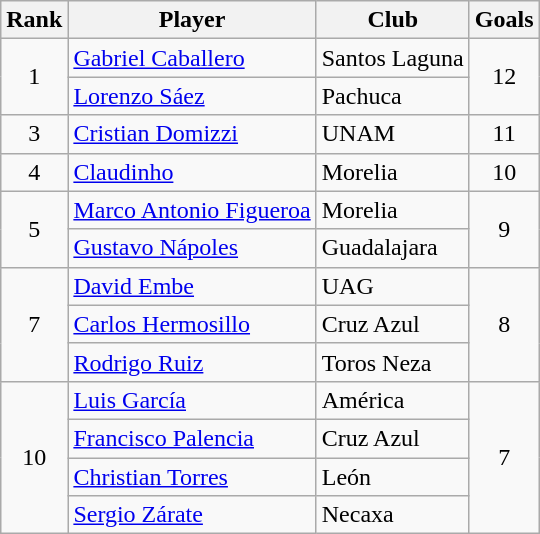<table class="wikitable">
<tr>
<th>Rank</th>
<th>Player</th>
<th>Club</th>
<th>Goals</th>
</tr>
<tr>
<td align=center rowspan=2>1</td>
<td> <a href='#'>Gabriel Caballero</a></td>
<td>Santos Laguna</td>
<td align=center rowspan=2>12</td>
</tr>
<tr>
<td> <a href='#'>Lorenzo Sáez</a></td>
<td>Pachuca</td>
</tr>
<tr>
<td align=center rowspan=1>3</td>
<td> <a href='#'>Cristian Domizzi</a></td>
<td>UNAM</td>
<td align=center rowspan=1>11</td>
</tr>
<tr>
<td align=center rowspan=1>4</td>
<td> <a href='#'>Claudinho</a></td>
<td>Morelia</td>
<td align=center rowspan=1>10</td>
</tr>
<tr>
<td align=center rowspan=2>5</td>
<td> <a href='#'>Marco Antonio Figueroa</a></td>
<td>Morelia</td>
<td align=center rowspan=2>9</td>
</tr>
<tr>
<td> <a href='#'>Gustavo Nápoles</a></td>
<td>Guadalajara</td>
</tr>
<tr>
<td align=center rowspan=3>7</td>
<td> <a href='#'>David Embe</a></td>
<td>UAG</td>
<td align=center rowspan=3>8</td>
</tr>
<tr>
<td> <a href='#'>Carlos Hermosillo</a></td>
<td>Cruz Azul</td>
</tr>
<tr>
<td> <a href='#'>Rodrigo Ruiz</a></td>
<td>Toros Neza</td>
</tr>
<tr>
<td align=center rowspan=4>10</td>
<td> <a href='#'>Luis García</a></td>
<td>América</td>
<td align=center rowspan=4>7</td>
</tr>
<tr>
<td> <a href='#'>Francisco Palencia</a></td>
<td>Cruz Azul</td>
</tr>
<tr>
<td> <a href='#'>Christian Torres</a></td>
<td>León</td>
</tr>
<tr>
<td> <a href='#'>Sergio Zárate</a></td>
<td>Necaxa</td>
</tr>
</table>
